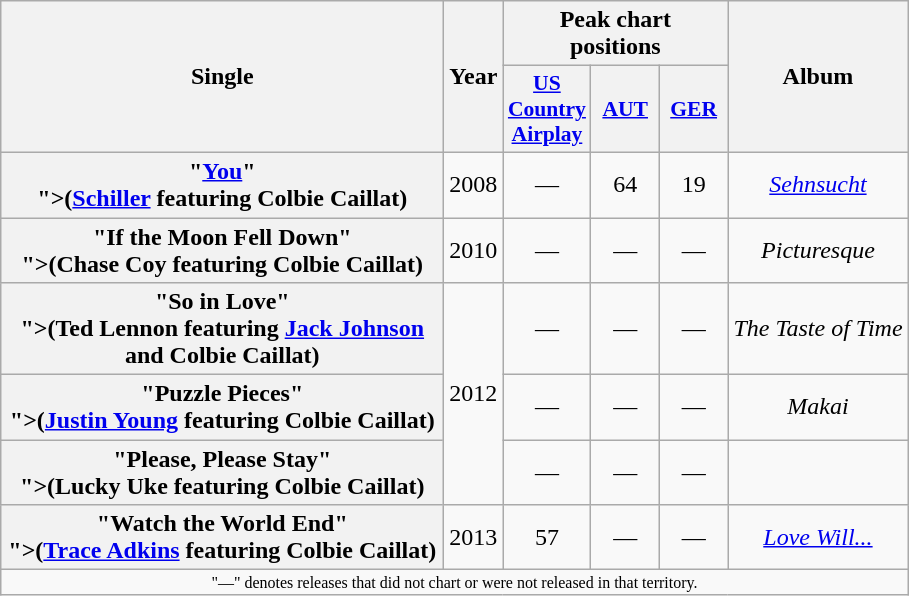<table class="wikitable plainrowheaders" style="text-align:center;" border="1">
<tr>
<th scope="colw" rowspan="2" style="width:18em;">Single</th>
<th scope="col" rowspan="2">Year</th>
<th scope="col" colspan="3">Peak chart<br>positions</th>
<th scope="col" rowspan="2">Album</th>
</tr>
<tr>
<th scope="col" style="width:2.7em;font-size:90%;"><a href='#'>US<br>Country<br>Airplay</a><br></th>
<th scope="col" style="width:2.7em;font-size:90%;"><a href='#'>AUT</a><br></th>
<th scope="col" style="width:2.7em;font-size:90%;"><a href='#'>GER</a><br></th>
</tr>
<tr>
<th scope="row">"<a href='#'>You</a>"<br><span>">(<a href='#'>Schiller</a> featuring Colbie Caillat)</span></th>
<td>2008</td>
<td>—</td>
<td>64</td>
<td>19</td>
<td><em><a href='#'>Sehnsucht</a></em></td>
</tr>
<tr>
<th scope="row">"If the Moon Fell Down"<br><span>">(Chase Coy featuring Colbie Caillat)</span></th>
<td>2010</td>
<td>—</td>
<td>—</td>
<td>—</td>
<td><em>Picturesque</em></td>
</tr>
<tr>
<th scope="row">"So in Love"<br><span>">(Ted Lennon featuring <a href='#'>Jack Johnson</a> and Colbie Caillat)</span></th>
<td rowspan=3>2012</td>
<td>—</td>
<td>—</td>
<td>—</td>
<td><em>The Taste of Time</em></td>
</tr>
<tr>
<th scope="row">"Puzzle Pieces"<br><span>">(<a href='#'>Justin Young</a> featuring Colbie Caillat)</span></th>
<td>—</td>
<td>—</td>
<td>—</td>
<td><em>Makai</em></td>
</tr>
<tr>
<th scope="row">"Please, Please Stay"<br><span>">(Lucky Uke featuring Colbie Caillat)</span></th>
<td>—</td>
<td>—</td>
<td>—</td>
<td></td>
</tr>
<tr>
<th scope="row">"Watch the World End"<br><span>">(<a href='#'>Trace Adkins</a> featuring Colbie Caillat)</span></th>
<td>2013</td>
<td>57</td>
<td>—</td>
<td>—</td>
<td><em><a href='#'>Love Will...</a></em></td>
</tr>
<tr>
<td align="center" colspan="15" style="font-size:8pt">"—" denotes releases that did not chart or were not released in that territory.</td>
</tr>
</table>
